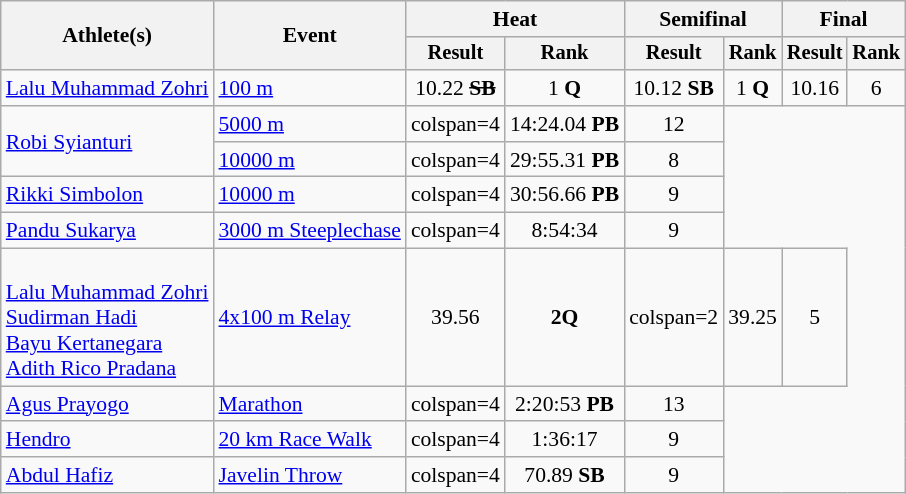<table class="wikitable" style="font-size:90%">
<tr>
<th rowspan="2">Athlete(s)</th>
<th rowspan="2">Event</th>
<th colspan="2">Heat</th>
<th colspan="2">Semifinal</th>
<th colspan="2">Final</th>
</tr>
<tr style="font-size:95%">
<th>Result</th>
<th>Rank</th>
<th>Result</th>
<th>Rank</th>
<th>Result</th>
<th>Rank</th>
</tr>
<tr align=center>
<td align=left><a href='#'>Lalu Muhammad Zohri</a></td>
<td style="text-align:left;"><a href='#'>100 m</a></td>
<td>10.22 <strong><s>SB</s></strong></td>
<td>1  <strong>Q</strong></td>
<td>10.12 <strong>SB</strong></td>
<td>1  <strong>Q</strong></td>
<td>10.16</td>
<td>6</td>
</tr>
<tr align=center>
<td align=left rowspan="2"><a href='#'>Robi Syianturi</a></td>
<td style="text-align:left;"><a href='#'>5000 m</a></td>
<td>colspan=4 </td>
<td align=center>14:24.04  <strong>PB</strong></td>
<td align=center>12</td>
</tr>
<tr align=center>
<td style="text-align:left;"><a href='#'>10000 m</a></td>
<td>colspan=4 </td>
<td>29:55.31  <strong>PB</strong></td>
<td>8</td>
</tr>
<tr align=center>
<td align=left><a href='#'>Rikki Simbolon</a></td>
<td style="text-align:left;"><a href='#'>10000 m</a></td>
<td>colspan=4 </td>
<td>30:56.66 <strong>PB</strong></td>
<td>9</td>
</tr>
<tr align="center">
<td align="left"><a href='#'>Pandu Sukarya</a></td>
<td style="text-align:left;"><a href='#'>3000 m Steeplechase</a></td>
<td>colspan=4 </td>
<td>8:54:34</td>
<td>9</td>
</tr>
<tr align=center>
<td align=left><br><a href='#'>Lalu Muhammad Zohri</a> <br>
<a href='#'>Sudirman Hadi</a> <br>
<a href='#'>Bayu Kertanegara</a> <br>
<a href='#'>Adith Rico Pradana</a></td>
<td style="text-align:left;"><a href='#'>4x100 m Relay</a></td>
<td>39.56</td>
<td><strong>2Q</strong></td>
<td>colspan=2 </td>
<td>39.25</td>
<td>5</td>
</tr>
<tr align="center">
<td align="left"><a href='#'>Agus Prayogo</a></td>
<td style="text-align:left;"><a href='#'>Marathon</a></td>
<td>colspan=4 </td>
<td>2:20:53 <strong>PB</strong></td>
<td>13</td>
</tr>
<tr align=center>
<td align=left><a href='#'>Hendro</a></td>
<td style="text-align:left;"><a href='#'>20 km Race Walk</a></td>
<td>colspan=4 </td>
<td>1:36:17</td>
<td>9</td>
</tr>
<tr align=center>
<td align=left><a href='#'>Abdul Hafiz</a></td>
<td style="text-align:left;"><a href='#'>Javelin Throw</a></td>
<td>colspan=4 </td>
<td>70.89 <strong>SB</strong></td>
<td>9</td>
</tr>
</table>
